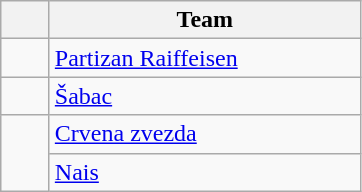<table class="wikitable" style="text-align:center">
<tr>
<th width=25></th>
<th width=200>Team</th>
</tr>
<tr>
<td></td>
<td align=left> <a href='#'>Partizan Raiffeisen</a></td>
</tr>
<tr>
<td></td>
<td align=left> <a href='#'>Šabac</a></td>
</tr>
<tr>
<td rowspan=2></td>
<td align=left> <a href='#'>Crvena zvezda</a></td>
</tr>
<tr>
<td align=left> <a href='#'>Nais</a></td>
</tr>
</table>
